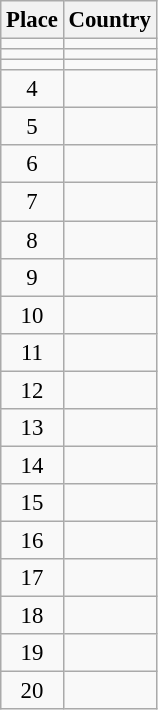<table class="wikitable" style="font-size:95%;">
<tr>
<th>Place</th>
<th>Country</th>
</tr>
<tr>
<td align="center"></td>
<td></td>
</tr>
<tr>
<td align="center"></td>
<td></td>
</tr>
<tr>
<td align="center"></td>
<td></td>
</tr>
<tr>
<td align="center">4</td>
<td></td>
</tr>
<tr>
<td align="center">5</td>
<td></td>
</tr>
<tr>
<td align="center">6</td>
<td></td>
</tr>
<tr>
<td align="center">7</td>
<td></td>
</tr>
<tr>
<td align="center">8</td>
<td></td>
</tr>
<tr>
<td align="center">9</td>
<td></td>
</tr>
<tr>
<td align="center">10</td>
<td></td>
</tr>
<tr>
<td align="center">11</td>
<td></td>
</tr>
<tr>
<td align="center">12</td>
<td></td>
</tr>
<tr>
<td align="center">13</td>
<td></td>
</tr>
<tr>
<td align="center">14</td>
<td></td>
</tr>
<tr>
<td align="center">15</td>
<td></td>
</tr>
<tr>
<td align="center">16</td>
<td></td>
</tr>
<tr>
<td align=center>17</td>
<td></td>
</tr>
<tr>
<td align=center>18</td>
<td></td>
</tr>
<tr>
<td align=center>19</td>
<td></td>
</tr>
<tr>
<td align=center>20</td>
<td></td>
</tr>
</table>
